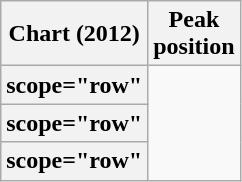<table class="wikitable sortable plainrowheaders" style="text-align:center;">
<tr>
<th scope="col">Chart (2012)</th>
<th scope="col">Peak<br>position</th>
</tr>
<tr>
<th>scope="row"</th>
</tr>
<tr>
<th>scope="row"</th>
</tr>
<tr>
<th>scope="row"</th>
</tr>
</table>
